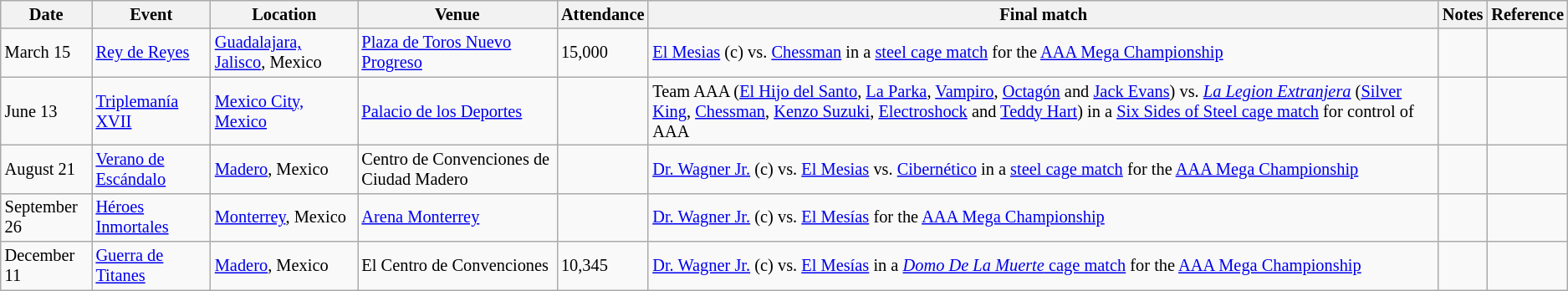<table class="wikitable" style="font-size:85%;">
<tr>
<th>Date</th>
<th>Event</th>
<th>Location</th>
<th>Venue</th>
<th>Attendance</th>
<th>Final match</th>
<th>Notes</th>
<th>Reference</th>
</tr>
<tr>
<td>March 15</td>
<td><a href='#'>Rey de Reyes</a></td>
<td><a href='#'>Guadalajara, Jalisco</a>, Mexico</td>
<td><a href='#'>Plaza de Toros Nuevo Progreso</a></td>
<td>15,000</td>
<td><a href='#'>El Mesias</a> (c) vs. <a href='#'>Chessman</a> in a <a href='#'>steel cage match</a> for the <a href='#'>AAA Mega Championship</a></td>
<td></td>
<td></td>
</tr>
<tr>
<td>June 13</td>
<td><a href='#'>Triplemanía XVII</a></td>
<td><a href='#'>Mexico City, Mexico</a></td>
<td><a href='#'>Palacio de los Deportes</a></td>
<td></td>
<td>Team AAA (<a href='#'>El Hijo del Santo</a>, <a href='#'>La Parka</a>, <a href='#'>Vampiro</a>, <a href='#'>Octagón</a> and <a href='#'>Jack Evans</a>) vs. <em><a href='#'>La Legion Extranjera</a></em> (<a href='#'>Silver King</a>, <a href='#'>Chessman</a>, <a href='#'>Kenzo Suzuki</a>, <a href='#'>Electroshock</a> and <a href='#'>Teddy Hart</a>) in a <a href='#'>Six Sides of Steel cage match</a> for control of AAA</td>
<td></td>
<td></td>
</tr>
<tr>
<td>August 21</td>
<td><a href='#'>Verano de Escándalo</a></td>
<td><a href='#'>Madero</a>, Mexico</td>
<td>Centro de Convenciones de Ciudad Madero</td>
<td></td>
<td><a href='#'>Dr. Wagner Jr.</a> (c) vs. <a href='#'>El Mesias</a> vs. <a href='#'>Cibernético</a> in a <a href='#'>steel cage match</a> for the <a href='#'>AAA Mega Championship</a></td>
<td></td>
<td></td>
</tr>
<tr>
<td>September 26</td>
<td><a href='#'>Héroes Inmortales</a></td>
<td><a href='#'>Monterrey</a>, Mexico</td>
<td><a href='#'>Arena Monterrey</a></td>
<td></td>
<td><a href='#'>Dr. Wagner Jr.</a> (c) vs. <a href='#'>El Mesías</a> for the <a href='#'>AAA Mega Championship</a></td>
<td></td>
<td></td>
</tr>
<tr>
<td>December 11</td>
<td><a href='#'>Guerra de Titanes</a></td>
<td><a href='#'>Madero</a>, Mexico</td>
<td>El Centro de Convenciones</td>
<td>10,345</td>
<td><a href='#'>Dr. Wagner Jr.</a> (c) vs. <a href='#'>El Mesías</a> in a <a href='#'><em>Domo De La Muerte</em> cage match</a> for the <a href='#'>AAA Mega Championship</a></td>
<td></td>
<td></td>
</tr>
</table>
